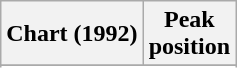<table class="wikitable sortable plainrowheaders" style="text-align:center">
<tr>
<th>Chart (1992)</th>
<th>Peak<br>position</th>
</tr>
<tr>
</tr>
<tr>
</tr>
<tr>
</tr>
</table>
